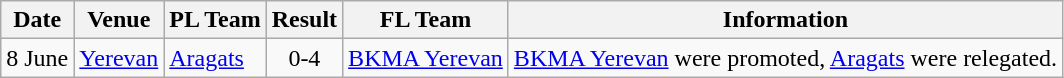<table class="wikitable">
<tr>
<th>Date</th>
<th>Venue</th>
<th>PL Team</th>
<th>Result</th>
<th>FL Team</th>
<th>Information</th>
</tr>
<tr>
<td>8 June</td>
<td><a href='#'>Yerevan</a></td>
<td><a href='#'>Aragats</a></td>
<td align=center>0-4</td>
<td><a href='#'>BKMA Yerevan</a></td>
<td><a href='#'>BKMA Yerevan</a> were promoted, <a href='#'>Aragats</a> were relegated.</td>
</tr>
</table>
